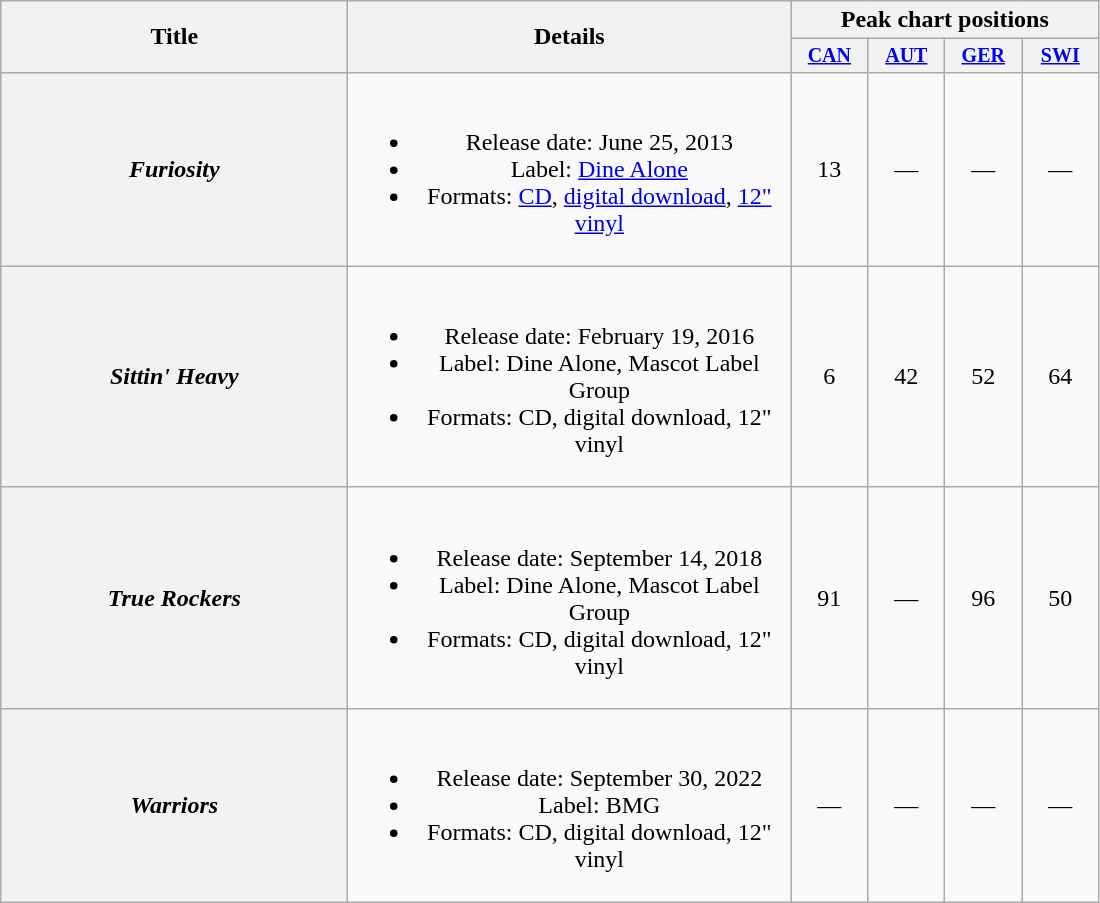<table class="wikitable plainrowheaders" style="text-align:center;">
<tr>
<th rowspan="2" style="width:14em;">Title</th>
<th rowspan="2" style="width:18em;">Details</th>
<th scope="col" colspan="4">Peak chart positions</th>
</tr>
<tr style="font-size:smaller;">
<th style="width:45px;"><a href='#'>CAN</a></th>
<th style="width:45px;"><a href='#'>AUT</a></th>
<th style="width:45px;"><a href='#'>GER</a></th>
<th style="width:45px;"><a href='#'>SWI</a><br></th>
</tr>
<tr>
<th scope="row"><em>Furiosity</em></th>
<td><br><ul><li>Release date: June 25, 2013</li><li>Label: <a href='#'>Dine Alone</a></li><li>Formats: <a href='#'>CD</a>, <a href='#'>digital download</a>, <a href='#'>12" vinyl</a></li></ul></td>
<td>13</td>
<td>—</td>
<td>—</td>
<td>—</td>
</tr>
<tr>
<th scope="row"><em>Sittin' Heavy</em></th>
<td><br><ul><li>Release date: February 19, 2016</li><li>Label: Dine Alone, Mascot Label Group</li><li>Formats: CD, digital download, 12" vinyl</li></ul></td>
<td>6</td>
<td>42</td>
<td>52</td>
<td>64</td>
</tr>
<tr>
<th scope="row"><em>True Rockers</em></th>
<td><br><ul><li>Release date: September 14, 2018</li><li>Label: Dine Alone, Mascot Label Group</li><li>Formats: CD, digital download, 12" vinyl</li></ul></td>
<td>91</td>
<td>—</td>
<td>96</td>
<td>50</td>
</tr>
<tr>
<th scope="row"><em>Warriors</em></th>
<td><br><ul><li>Release date: September 30, 2022</li><li>Label: BMG</li><li>Formats: CD, digital download, 12" vinyl</li></ul></td>
<td>—</td>
<td>—</td>
<td>—</td>
<td>—</td>
</tr>
</table>
